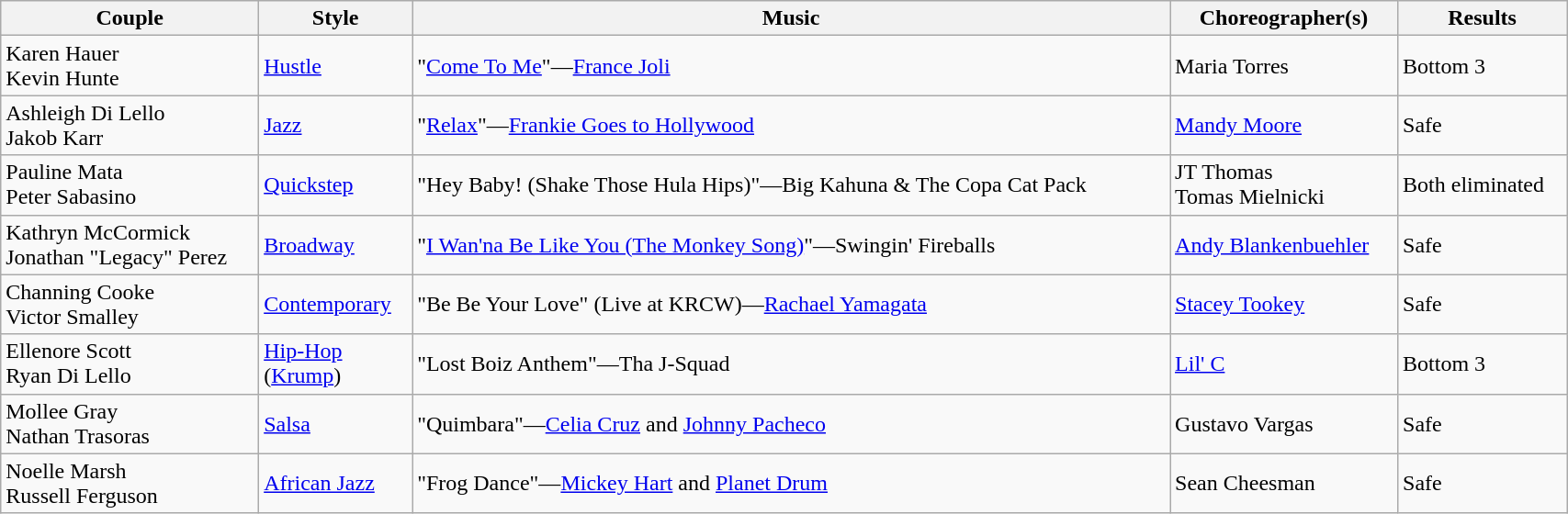<table class="wikitable" style="width:90%;">
<tr>
<th>Couple</th>
<th>Style</th>
<th>Music</th>
<th>Choreographer(s)</th>
<th>Results</th>
</tr>
<tr>
<td>Karen Hauer<br>Kevin Hunte</td>
<td><a href='#'>Hustle</a></td>
<td>"<a href='#'>Come To Me</a>"—<a href='#'>France Joli</a></td>
<td>Maria Torres</td>
<td>Bottom 3</td>
</tr>
<tr>
<td>Ashleigh Di Lello<br>Jakob Karr</td>
<td><a href='#'>Jazz</a></td>
<td>"<a href='#'>Relax</a>"—<a href='#'>Frankie Goes to Hollywood</a></td>
<td><a href='#'>Mandy Moore</a></td>
<td>Safe</td>
</tr>
<tr>
<td>Pauline Mata<br>Peter Sabasino</td>
<td><a href='#'>Quickstep</a></td>
<td>"Hey Baby! (Shake Those Hula Hips)"—Big Kahuna & The Copa Cat Pack</td>
<td>JT Thomas<br>Tomas Mielnicki</td>
<td>Both eliminated</td>
</tr>
<tr>
<td>Kathryn McCormick<br>Jonathan "Legacy" Perez</td>
<td><a href='#'>Broadway</a></td>
<td>"<a href='#'>I Wan'na Be Like You (The Monkey Song)</a>"—Swingin' Fireballs</td>
<td><a href='#'>Andy Blankenbuehler</a></td>
<td>Safe</td>
</tr>
<tr>
<td>Channing Cooke<br>Victor Smalley</td>
<td><a href='#'>Contemporary</a></td>
<td>"Be Be Your Love" (Live at KRCW)—<a href='#'>Rachael Yamagata</a></td>
<td><a href='#'>Stacey Tookey</a></td>
<td>Safe</td>
</tr>
<tr>
<td>Ellenore Scott<br>Ryan Di Lello</td>
<td><a href='#'>Hip-Hop</a><br>(<a href='#'>Krump</a>)</td>
<td>"Lost Boiz Anthem"—Tha J-Squad</td>
<td><a href='#'>Lil' C</a></td>
<td>Bottom 3</td>
</tr>
<tr>
<td>Mollee Gray<br>Nathan Trasoras</td>
<td><a href='#'>Salsa</a></td>
<td>"Quimbara"—<a href='#'>Celia Cruz</a> and <a href='#'>Johnny Pacheco</a></td>
<td>Gustavo Vargas</td>
<td>Safe</td>
</tr>
<tr>
<td>Noelle Marsh<br>Russell Ferguson</td>
<td><a href='#'>African Jazz</a></td>
<td>"Frog Dance"—<a href='#'>Mickey Hart</a> and <a href='#'>Planet Drum</a></td>
<td>Sean Cheesman</td>
<td>Safe</td>
</tr>
</table>
